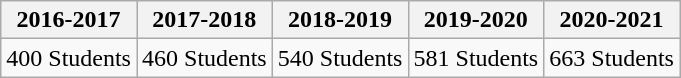<table class="wikitable">
<tr>
<th>2016-2017</th>
<th>2017-2018</th>
<th>2018-2019</th>
<th>2019-2020</th>
<th>2020-2021</th>
</tr>
<tr>
<td>400 Students</td>
<td>460 Students</td>
<td>540 Students</td>
<td>581 Students</td>
<td>663 Students</td>
</tr>
</table>
